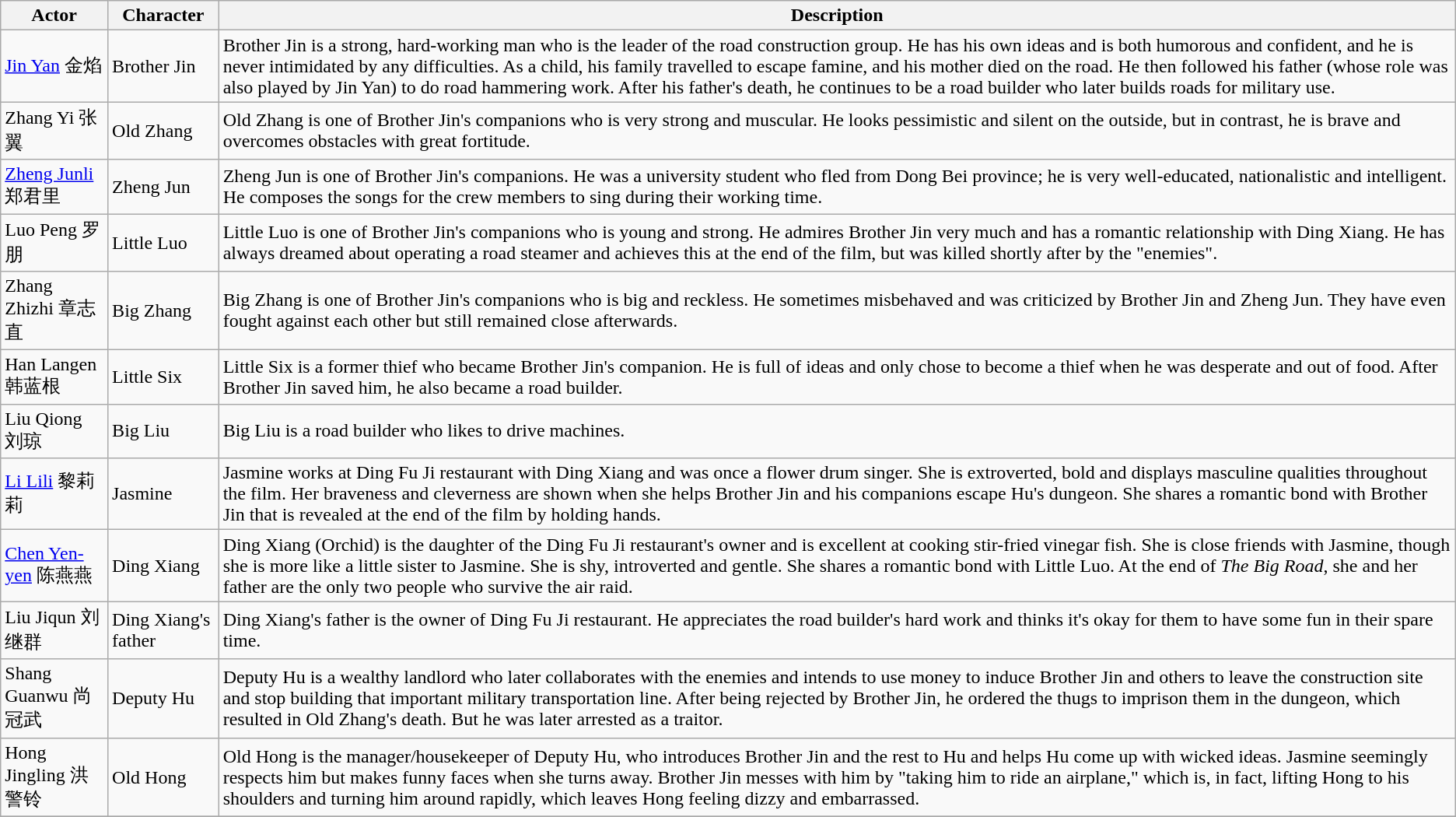<table class="wikitable sortable">
<tr>
<th>Actor</th>
<th>Character</th>
<th>Description</th>
</tr>
<tr>
<td rowspan="1"><a href='#'>Jin Yan</a> 金焰</td>
<td>Brother Jin</td>
<td>Brother Jin is a strong, hard-working man who is the leader of the road construction group. He has his own ideas and is both humorous and confident, and he is never intimidated by any difficulties. As a child, his family travelled to escape famine, and his mother died on the road. He then followed his father (whose role was also played by Jin Yan) to do road hammering work. After his father's death, he continues to be a road builder who later builds roads for military use.</td>
</tr>
<tr ---->
<td rowspan="1">Zhang Yi 张翼</td>
<td>Old Zhang</td>
<td>Old Zhang is one of Brother Jin's companions who is very strong and muscular. He looks pessimistic and silent on the outside, but in contrast, he is brave and overcomes obstacles with great fortitude.</td>
</tr>
<tr ---->
<td rowspan="1"><a href='#'>Zheng Junli</a> 郑君里</td>
<td>Zheng Jun</td>
<td>Zheng Jun is one of Brother Jin's companions. He was a university student who fled from Dong Bei province; he is very well-educated, nationalistic and intelligent. He composes the songs for the crew members to sing during their working time.</td>
</tr>
<tr ---->
<td rowspan="1">Luo Peng 罗朋</td>
<td>Little Luo</td>
<td>Little Luo is one of Brother Jin's companions who is young and strong. He admires Brother Jin very much and has a romantic relationship with Ding Xiang. He has always dreamed about operating a road steamer and achieves this at the end of the film, but was killed shortly after by the "enemies".</td>
</tr>
<tr ---->
<td rowspan="1">Zhang Zhizhi 章志直</td>
<td>Big Zhang</td>
<td>Big Zhang is one of Brother Jin's companions who is big and reckless. He sometimes misbehaved and was criticized by Brother Jin and Zheng Jun. They have even fought against each other but still remained close afterwards.</td>
</tr>
<tr ---->
<td rowspan="1">Han Langen 韩蓝根</td>
<td>Little Six</td>
<td>Little Six is a former thief who became Brother Jin's companion. He is full of ideas and only chose to become a thief when he was desperate and out of food. After Brother Jin saved him, he also became a road builder.</td>
</tr>
<tr ---->
<td rowspan="1">Liu Qiong 刘琼</td>
<td>Big Liu</td>
<td>Big Liu is a road builder who likes to drive machines.</td>
</tr>
<tr ---->
<td rowspan="1"><a href='#'>Li Lili</a> 黎莉莉</td>
<td>Jasmine</td>
<td>Jasmine works at Ding Fu Ji restaurant with Ding Xiang and was once a flower drum singer. She is extroverted, bold and displays masculine qualities throughout the film. Her braveness and cleverness are shown when she helps Brother Jin and his companions escape Hu's dungeon. She shares a romantic bond with Brother Jin that is revealed at the end of the film by holding hands.</td>
</tr>
<tr ---->
<td rowspan="1"><a href='#'>Chen Yen-yen</a> 陈燕燕</td>
<td>Ding Xiang</td>
<td>Ding Xiang (Orchid) is the daughter of the Ding Fu Ji restaurant's owner and is excellent at cooking stir-fried vinegar fish. She is close friends with Jasmine, though she is more like a little sister to Jasmine. She is shy, introverted and gentle. She shares a romantic bond with Little Luo. At the end of <em>The Big Road</em>, she and her father are the only two people who survive the air raid.</td>
</tr>
<tr ---->
<td rowspan="1">Liu Jiqun 刘继群</td>
<td>Ding Xiang's father</td>
<td>Ding Xiang's father is the owner of Ding Fu Ji restaurant. He appreciates the road builder's hard work and thinks it's okay for them to have some fun in their spare time.</td>
</tr>
<tr>
<td>Shang Guanwu 尚冠武</td>
<td>Deputy Hu</td>
<td>Deputy Hu is a wealthy landlord who later collaborates with the enemies and intends to use money to induce Brother Jin and others to leave the construction site and stop building that important military transportation line. After being rejected by Brother Jin, he ordered the thugs to imprison them in the dungeon, which resulted in Old Zhang's death. But he was later arrested as a traitor.</td>
</tr>
<tr>
<td>Hong Jingling 洪警铃</td>
<td>Old Hong</td>
<td>Old Hong is the manager/housekeeper of Deputy Hu, who introduces Brother Jin and the rest to Hu and helps Hu come up with wicked ideas. Jasmine seemingly respects him but makes funny faces when she turns away. Brother Jin messes with him by "taking him to ride an airplane," which is, in fact, lifting Hong to his shoulders and turning him around rapidly, which leaves Hong feeling dizzy and embarrassed.</td>
</tr>
<tr ---->
</tr>
</table>
